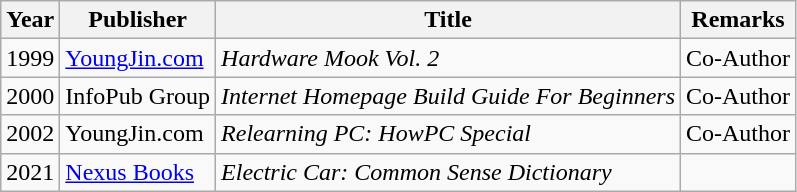<table class="wikitable">
<tr>
<th>Year</th>
<th>Publisher</th>
<th>Title</th>
<th>Remarks</th>
</tr>
<tr>
<td>1999</td>
<td><a href='#'>YoungJin.com</a></td>
<td><em>Hardware Mook Vol. 2</em></td>
<td>Co-Author</td>
</tr>
<tr>
<td>2000</td>
<td>InfoPub Group</td>
<td><em>Internet Homepage Build Guide For Beginners</em></td>
<td>Co-Author</td>
</tr>
<tr>
<td>2002</td>
<td>YoungJin.com</td>
<td><em>Relearning PC: HowPC Special</em></td>
<td>Co-Author</td>
</tr>
<tr>
<td>2021</td>
<td><a href='#'>Nexus Books</a></td>
<td><em>Electric Car: Common Sense Dictionary</em></td>
<td></td>
</tr>
</table>
